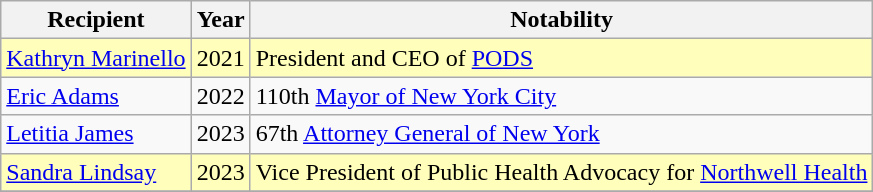<table class="wikitable">
<tr>
<th>Recipient</th>
<th>Year</th>
<th>Notability</th>
</tr>
<tr>
<td style="background:#ffffbb;"><a href='#'>Kathryn Marinello</a></td>
<td style="background-color:#ffffbb">2021</td>
<td style="background-color:#ffffbb">President and CEO of <a href='#'>PODS</a></td>
</tr>
<tr>
<td><a href='#'>Eric Adams</a></td>
<td>2022</td>
<td>110th <a href='#'>Mayor of New York City</a></td>
</tr>
<tr>
<td><a href='#'>Letitia James</a></td>
<td>2023</td>
<td>67th <a href='#'>Attorney General of New York</a></td>
</tr>
<tr>
<td style="background:#ffffbb;"><a href='#'>Sandra Lindsay</a></td>
<td style="background:#ffffbb;">2023</td>
<td style="background:#ffffbb;">Vice President of Public Health Advocacy for <a href='#'>Northwell Health</a></td>
</tr>
<tr>
</tr>
</table>
